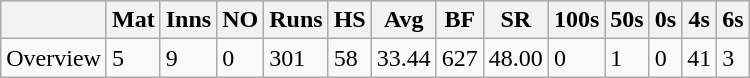<table class="wikitable">
<tr>
<th></th>
<th>Mat</th>
<th>Inns</th>
<th>NO</th>
<th>Runs</th>
<th>HS</th>
<th>Avg</th>
<th>BF</th>
<th>SR</th>
<th>100s</th>
<th>50s</th>
<th>0s</th>
<th>4s</th>
<th>6s</th>
</tr>
<tr>
<td>Overview</td>
<td>5</td>
<td>9</td>
<td>0</td>
<td>301</td>
<td>58</td>
<td>33.44</td>
<td>627</td>
<td>48.00</td>
<td>0</td>
<td>1</td>
<td>0</td>
<td>41</td>
<td>3</td>
</tr>
</table>
